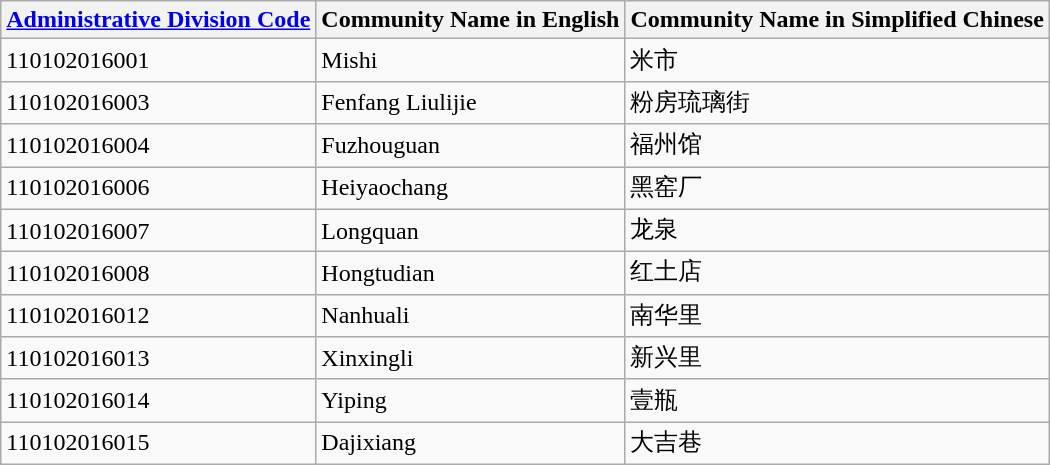<table class="wikitable sortable">
<tr>
<th><a href='#'>Administrative Division Code</a></th>
<th>Community Name in English</th>
<th>Community Name in Simplified Chinese</th>
</tr>
<tr>
<td>110102016001</td>
<td>Mishi</td>
<td>米市</td>
</tr>
<tr>
<td>110102016003</td>
<td>Fenfang Liulijie</td>
<td>粉房琉璃街</td>
</tr>
<tr>
<td>110102016004</td>
<td>Fuzhouguan</td>
<td>福州馆</td>
</tr>
<tr>
<td>110102016006</td>
<td>Heiyaochang</td>
<td>黑窑厂</td>
</tr>
<tr>
<td>110102016007</td>
<td>Longquan</td>
<td>龙泉</td>
</tr>
<tr>
<td>110102016008</td>
<td>Hongtudian</td>
<td>红土店</td>
</tr>
<tr>
<td>110102016012</td>
<td>Nanhuali</td>
<td>南华里</td>
</tr>
<tr>
<td>110102016013</td>
<td>Xinxingli</td>
<td>新兴里</td>
</tr>
<tr>
<td>110102016014</td>
<td>Yiping</td>
<td>壹瓶</td>
</tr>
<tr>
<td>110102016015</td>
<td>Dajixiang</td>
<td>大吉巷</td>
</tr>
</table>
